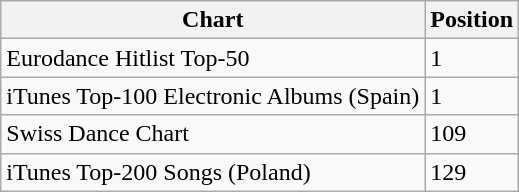<table class="wikitable">
<tr>
<th>Chart</th>
<th>Position</th>
</tr>
<tr>
<td> Eurodance Hitlist Top-50</td>
<td>1</td>
</tr>
<tr>
<td> iTunes Top-100 Electronic Albums (Spain)</td>
<td>1</td>
</tr>
<tr>
<td> Swiss Dance Chart</td>
<td>109</td>
</tr>
<tr>
<td> iTunes Top-200 Songs (Poland)</td>
<td>129</td>
</tr>
</table>
